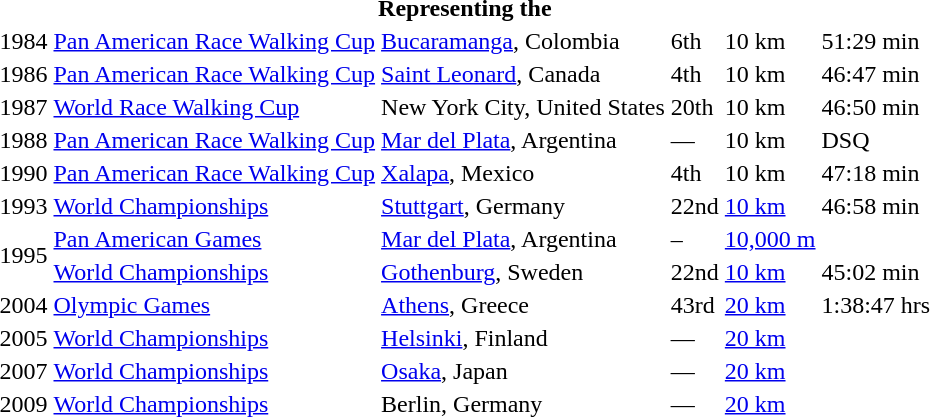<table>
<tr>
<th colspan="6">Representing the </th>
</tr>
<tr>
<td>1984</td>
<td><a href='#'>Pan American Race Walking Cup</a></td>
<td><a href='#'>Bucaramanga</a>, Colombia</td>
<td>6th</td>
<td>10 km</td>
<td>51:29 min</td>
</tr>
<tr>
<td>1986</td>
<td><a href='#'>Pan American Race Walking Cup</a></td>
<td><a href='#'>Saint Leonard</a>, Canada</td>
<td>4th</td>
<td>10 km</td>
<td>46:47 min</td>
</tr>
<tr>
<td>1987</td>
<td><a href='#'>World Race Walking Cup</a></td>
<td>New York City, United States</td>
<td>20th</td>
<td>10 km</td>
<td>46:50 min</td>
</tr>
<tr>
<td>1988</td>
<td><a href='#'>Pan American Race Walking Cup</a></td>
<td><a href='#'>Mar del Plata</a>, Argentina</td>
<td>—</td>
<td>10 km</td>
<td>DSQ</td>
</tr>
<tr>
<td>1990</td>
<td><a href='#'>Pan American Race Walking Cup</a></td>
<td><a href='#'>Xalapa</a>, Mexico</td>
<td>4th</td>
<td>10 km</td>
<td>47:18 min</td>
</tr>
<tr>
<td>1993</td>
<td><a href='#'>World Championships</a></td>
<td><a href='#'>Stuttgart</a>, Germany</td>
<td>22nd</td>
<td><a href='#'>10 km</a></td>
<td>46:58 min</td>
</tr>
<tr>
<td rowspan=2>1995</td>
<td><a href='#'>Pan American Games</a></td>
<td><a href='#'>Mar del Plata</a>, Argentina</td>
<td>–</td>
<td><a href='#'>10,000 m</a></td>
<td></td>
</tr>
<tr>
<td><a href='#'>World Championships</a></td>
<td><a href='#'>Gothenburg</a>, Sweden</td>
<td>22nd</td>
<td><a href='#'>10 km</a></td>
<td>45:02 min</td>
</tr>
<tr>
<td>2004</td>
<td><a href='#'>Olympic Games</a></td>
<td><a href='#'>Athens</a>, Greece</td>
<td>43rd</td>
<td><a href='#'>20 km</a></td>
<td>1:38:47 hrs</td>
</tr>
<tr>
<td>2005</td>
<td><a href='#'>World Championships</a></td>
<td><a href='#'>Helsinki</a>, Finland</td>
<td>—</td>
<td><a href='#'>20 km</a></td>
<td></td>
</tr>
<tr>
<td>2007</td>
<td><a href='#'>World Championships</a></td>
<td><a href='#'>Osaka</a>, Japan</td>
<td>—</td>
<td><a href='#'>20 km</a></td>
<td></td>
</tr>
<tr>
<td>2009</td>
<td><a href='#'>World Championships</a></td>
<td>Berlin, Germany</td>
<td>—</td>
<td><a href='#'>20 km</a></td>
<td></td>
</tr>
</table>
